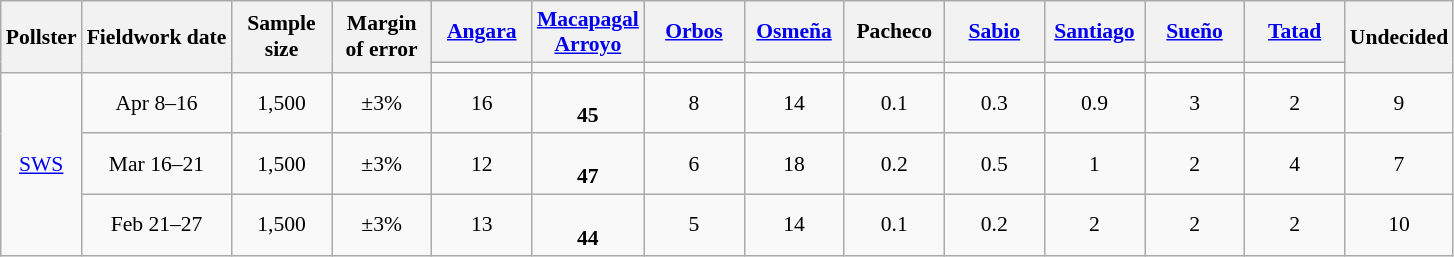<table class="wikitable" style="font-size:90%; text-align:center;">
<tr>
<th rowspan="2">Pollster</th>
<th rowspan="2">Fieldwork date</th>
<th rowspan="2" width="60px">Sample size</th>
<th rowspan="2" width="60px">Margin of error</th>
<th width=60px><a href='#'>Angara</a></th>
<th width=60px><a href='#'>Macapagal Arroyo</a></th>
<th width=60px><a href='#'>Orbos</a></th>
<th width=60px><a href='#'>Osmeña</a></th>
<th width=60px>Pacheco</th>
<th width=60px><a href='#'>Sabio</a></th>
<th width=60px><a href='#'>Santiago</a></th>
<th width=60px><a href='#'>Sueño</a></th>
<th width=60px><a href='#'>Tatad</a></th>
<th rowspan="2" width="60px">Undecided</th>
</tr>
<tr>
<td></td>
<td></td>
<td></td>
<td></td>
<td></td>
<td></td>
<td></td>
<td></td>
<td></td>
</tr>
<tr>
<td rowspan="3"><a href='#'>SWS</a></td>
<td>Apr 8–16</td>
<td>1,500</td>
<td>±3%</td>
<td>16</td>
<td><br><strong>45</strong></td>
<td>8</td>
<td>14</td>
<td>0.1</td>
<td>0.3</td>
<td>0.9</td>
<td>3</td>
<td>2</td>
<td>9</td>
</tr>
<tr>
<td>Mar 16–21</td>
<td>1,500</td>
<td>±3%</td>
<td>12</td>
<td><br><strong>47</strong></td>
<td>6</td>
<td>18</td>
<td>0.2</td>
<td>0.5</td>
<td>1</td>
<td>2</td>
<td>4</td>
<td>7</td>
</tr>
<tr>
<td>Feb 21–27</td>
<td>1,500</td>
<td>±3%</td>
<td>13</td>
<td><br><strong>44</strong></td>
<td>5</td>
<td>14</td>
<td>0.1</td>
<td>0.2</td>
<td>2</td>
<td>2</td>
<td>2</td>
<td>10</td>
</tr>
</table>
